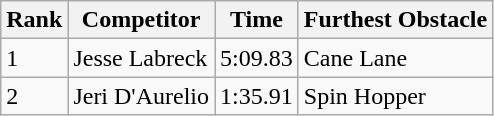<table class="wikitable sortable mw-collapsible">
<tr>
<th>Rank</th>
<th>Competitor</th>
<th>Time</th>
<th>Furthest Obstacle</th>
</tr>
<tr>
<td>1</td>
<td>Jesse Labreck</td>
<td>5:09.83</td>
<td>Cane Lane</td>
</tr>
<tr>
<td>2</td>
<td>Jeri D'Aurelio</td>
<td>1:35.91</td>
<td>Spin Hopper</td>
</tr>
</table>
